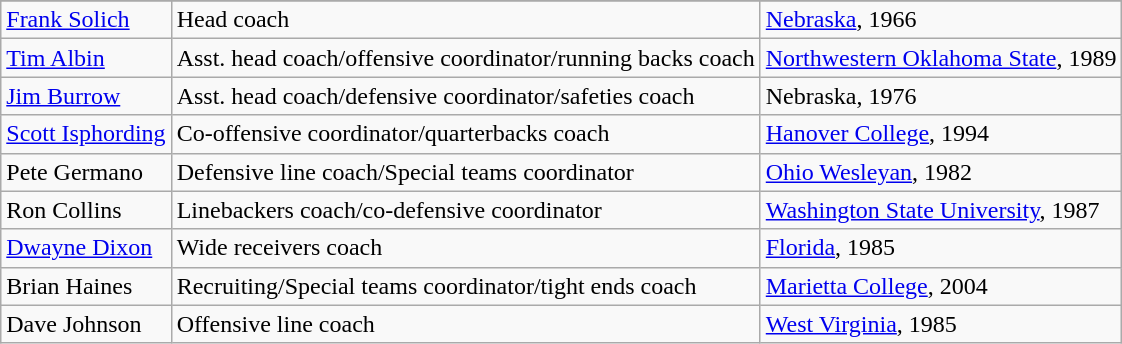<table class="wikitable">
<tr>
</tr>
<tr>
<td><a href='#'>Frank Solich</a></td>
<td>Head coach</td>
<td><a href='#'>Nebraska</a>, 1966</td>
</tr>
<tr>
<td><a href='#'>Tim Albin</a></td>
<td>Asst. head coach/offensive coordinator/running backs coach</td>
<td><a href='#'>Northwestern Oklahoma State</a>, 1989</td>
</tr>
<tr>
<td><a href='#'>Jim Burrow</a></td>
<td>Asst. head coach/defensive coordinator/safeties coach</td>
<td>Nebraska, 1976</td>
</tr>
<tr>
<td><a href='#'>Scott Isphording</a></td>
<td>Co-offensive coordinator/quarterbacks coach</td>
<td><a href='#'>Hanover College</a>, 1994</td>
</tr>
<tr>
<td>Pete Germano</td>
<td>Defensive line coach/Special teams coordinator</td>
<td><a href='#'>Ohio Wesleyan</a>, 1982</td>
</tr>
<tr>
<td>Ron Collins</td>
<td>Linebackers coach/co-defensive coordinator</td>
<td><a href='#'>Washington State University</a>, 1987</td>
</tr>
<tr>
<td><a href='#'>Dwayne Dixon</a></td>
<td>Wide receivers coach</td>
<td><a href='#'>Florida</a>, 1985</td>
</tr>
<tr>
<td>Brian Haines</td>
<td>Recruiting/Special teams coordinator/tight ends coach</td>
<td><a href='#'>Marietta College</a>, 2004</td>
</tr>
<tr>
<td>Dave Johnson</td>
<td>Offensive line coach</td>
<td><a href='#'>West Virginia</a>, 1985</td>
</tr>
</table>
